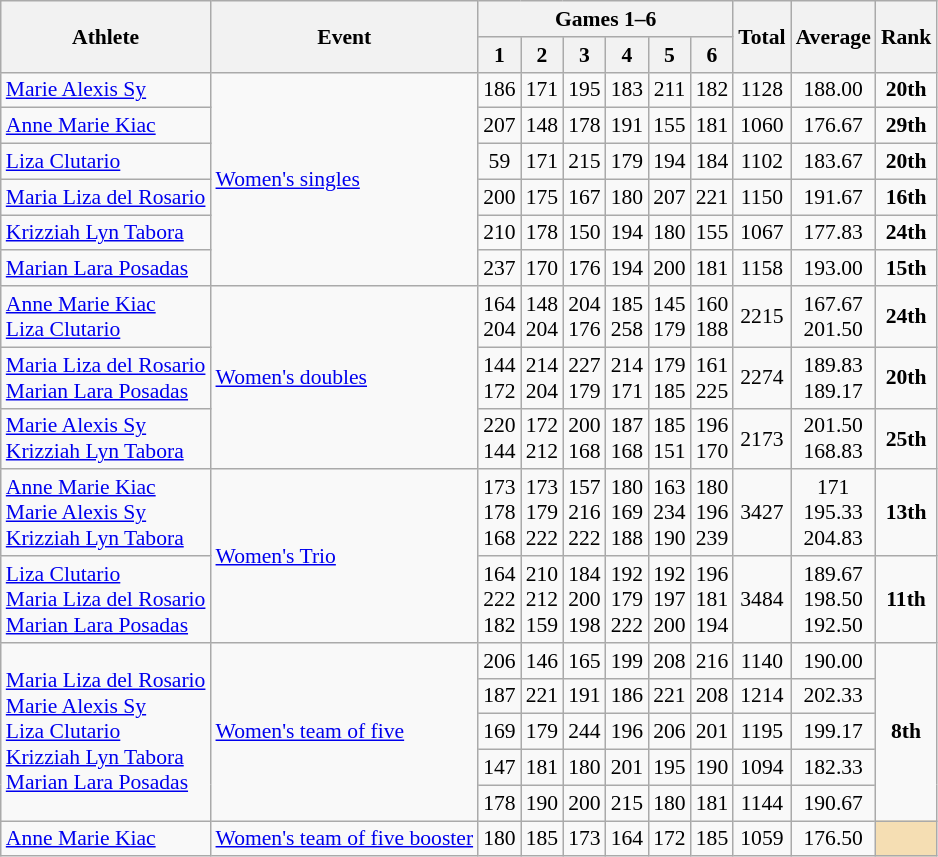<table class="wikitable" border="1" style="font-size:90%">
<tr>
<th rowspan=2>Athlete</th>
<th rowspan=2>Event</th>
<th colspan=6>Games 1–6</th>
<th rowspan=2>Total</th>
<th rowspan=2>Average</th>
<th rowspan=2>Rank</th>
</tr>
<tr>
<th>1</th>
<th>2</th>
<th>3</th>
<th>4</th>
<th>5</th>
<th>6</th>
</tr>
<tr>
<td><a href='#'>Marie Alexis Sy</a></td>
<td rowspan=6><a href='#'>Women's singles</a></td>
<td align=center>186</td>
<td align=center>171</td>
<td align=center>195</td>
<td align=center>183</td>
<td align=center>211</td>
<td align=center>182</td>
<td align=center>1128</td>
<td align=center>188.00</td>
<td align=center><strong>20th</strong></td>
</tr>
<tr>
<td><a href='#'>Anne Marie Kiac</a></td>
<td align=center>207</td>
<td align=center>148</td>
<td align=center>178</td>
<td align=center>191</td>
<td align=center>155</td>
<td align=center>181</td>
<td align=center>1060</td>
<td align=center>176.67</td>
<td align=center><strong>29th</strong></td>
</tr>
<tr>
<td><a href='#'>Liza Clutario</a></td>
<td align=center>59</td>
<td align=center>171</td>
<td align=center>215</td>
<td align=center>179</td>
<td align=center>194</td>
<td align=center>184</td>
<td align=center>1102</td>
<td align=center>183.67</td>
<td align=center><strong>20th</strong></td>
</tr>
<tr>
<td><a href='#'>Maria Liza del Rosario</a></td>
<td align=center>200</td>
<td align=center>175</td>
<td align=center>167</td>
<td align=center>180</td>
<td align=center>207</td>
<td align=center>221</td>
<td align=center>1150</td>
<td align=center>191.67</td>
<td align=center><strong>16th</strong></td>
</tr>
<tr>
<td><a href='#'>Krizziah Lyn Tabora</a></td>
<td align=center>210</td>
<td align=center>178</td>
<td align=center>150</td>
<td align=center>194</td>
<td align=center>180</td>
<td align=center>155</td>
<td align=center>1067</td>
<td align=center>177.83</td>
<td align=center><strong>24th</strong></td>
</tr>
<tr>
<td><a href='#'>Marian Lara Posadas</a></td>
<td align=center>237</td>
<td align=center>170</td>
<td align=center>176</td>
<td align=center>194</td>
<td align=center>200</td>
<td align=center>181</td>
<td align=center>1158</td>
<td align=center>193.00</td>
<td align=center><strong>15th</strong></td>
</tr>
<tr>
<td><a href='#'>Anne Marie Kiac</a><br><a href='#'>Liza Clutario</a></td>
<td rowspan=3><a href='#'>Women's doubles</a></td>
<td align=center>164<br>204</td>
<td align=center>148<br>204</td>
<td align=center>204<br>176</td>
<td align=center>185<br>258</td>
<td align=center>145<br>179</td>
<td align=center>160<br>188</td>
<td align=center>2215</td>
<td align=center>167.67<br>201.50</td>
<td align=center><strong>24th</strong></td>
</tr>
<tr>
<td><a href='#'>Maria Liza del Rosario</a><br><a href='#'>Marian Lara Posadas</a></td>
<td align=center>144 <br>172</td>
<td align=center>214 <br>204</td>
<td align=center>227<br>179</td>
<td align=center>214<br>171</td>
<td align=center>179<br>185</td>
<td align=center>161<br>225</td>
<td align=center>2274</td>
<td align=center>189.83<br>189.17</td>
<td align=center><strong>20th</strong></td>
</tr>
<tr>
<td><a href='#'>Marie Alexis Sy</a><br><a href='#'>Krizziah Lyn Tabora</a></td>
<td align=center>220<br>144</td>
<td align=center>172<br>212</td>
<td align=center>200<br>168</td>
<td align=center>187<br>168</td>
<td align=center>185<br>151</td>
<td align=center>196<br>170</td>
<td align=center>2173</td>
<td align=center>201.50<br>168.83</td>
<td align=center><strong>25th</strong></td>
</tr>
<tr>
<td><a href='#'>Anne Marie Kiac</a><br><a href='#'>Marie Alexis Sy</a><br><a href='#'>Krizziah Lyn Tabora</a></td>
<td rowspan=2><a href='#'>Women's Trio</a></td>
<td align=center>173<br> 178<br>168</td>
<td align=center>173<br> 179<br>222</td>
<td align=center>157<br> 216 <br>222</td>
<td align=center>180<br> 169 <br>188</td>
<td align=center>163<br> 234 <br>190</td>
<td align=center>180<br> 196 <br>239</td>
<td align=center>3427</td>
<td align=center>171<br> 195.33 <br>204.83</td>
<td align=center><strong>13th</strong></td>
</tr>
<tr>
<td><a href='#'>Liza Clutario</a><br><a href='#'>Maria Liza del Rosario</a><br><a href='#'>Marian Lara Posadas</a></td>
<td align=center>164<br> 222<br>182</td>
<td align=center>210<br> 212<br>159</td>
<td align=center>184<br> 200 <br>198</td>
<td align=center>192<br> 179 <br>222</td>
<td align=center>192<br> 197 <br>200</td>
<td align=center>196<br> 181 <br>194</td>
<td align=center>3484</td>
<td align=center>189.67<br>198.50<br>192.50</td>
<td align=center><strong>11th</strong></td>
</tr>
<tr>
<td rowspan=5><a href='#'>Maria Liza del Rosario</a><br><a href='#'>Marie Alexis Sy</a><br><a href='#'>Liza Clutario</a><br><a href='#'>Krizziah Lyn Tabora</a><br><a href='#'>Marian Lara Posadas</a></td>
<td rowspan=5><a href='#'>Women's team of five</a></td>
<td align=center>206</td>
<td align=center>146</td>
<td align=center>165</td>
<td align=center>199</td>
<td align=center>208</td>
<td align=center>216</td>
<td align=center>1140</td>
<td align=center>190.00</td>
<td align=center rowspan=5><strong>8th</strong></td>
</tr>
<tr>
<td align=center>187</td>
<td align=center>221</td>
<td align=center>191</td>
<td align=center>186</td>
<td align=center>221</td>
<td align=center>208</td>
<td align=center>1214</td>
<td align=center>202.33</td>
</tr>
<tr>
<td align=center>169</td>
<td align=center>179</td>
<td align=center>244</td>
<td align=center>196</td>
<td align=center>206</td>
<td align=center>201</td>
<td align=center>1195</td>
<td align=center>199.17</td>
</tr>
<tr>
<td align=center>147</td>
<td align=center>181</td>
<td align=center>180</td>
<td align=center>201</td>
<td align=center>195</td>
<td align=center>190</td>
<td align=center>1094</td>
<td align=center>182.33</td>
</tr>
<tr>
<td align=center>178</td>
<td align=center>190</td>
<td align=center>200</td>
<td align=center>215</td>
<td align=center>180</td>
<td align=center>181</td>
<td align=center>1144</td>
<td align=center>190.67</td>
</tr>
<tr>
<td><a href='#'>Anne Marie Kiac</a></td>
<td><a href='#'>Women's team of five booster</a></td>
<td align=center>180</td>
<td align=center>185</td>
<td align=center>173</td>
<td align=center>164</td>
<td align=center>172</td>
<td align=center>185</td>
<td align=center>1059</td>
<td align=center>176.50</td>
<td align="center" bgcolor=wheat colspan=2></td>
</tr>
</table>
